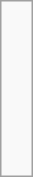<table style="float:right; margin:0 0 .75em .75em; border:1px solid #a0a0a0; padding:5px; white-space:nowrap; font-size:85%; background:#F9F9F9;">
<tr>
<th></th>
<td></td>
</tr>
<tr>
<td><br></td>
</tr>
<tr>
<td><br></td>
</tr>
<tr>
<td><br></td>
</tr>
<tr>
<td><br></td>
</tr>
<tr>
<td><br></td>
</tr>
</table>
